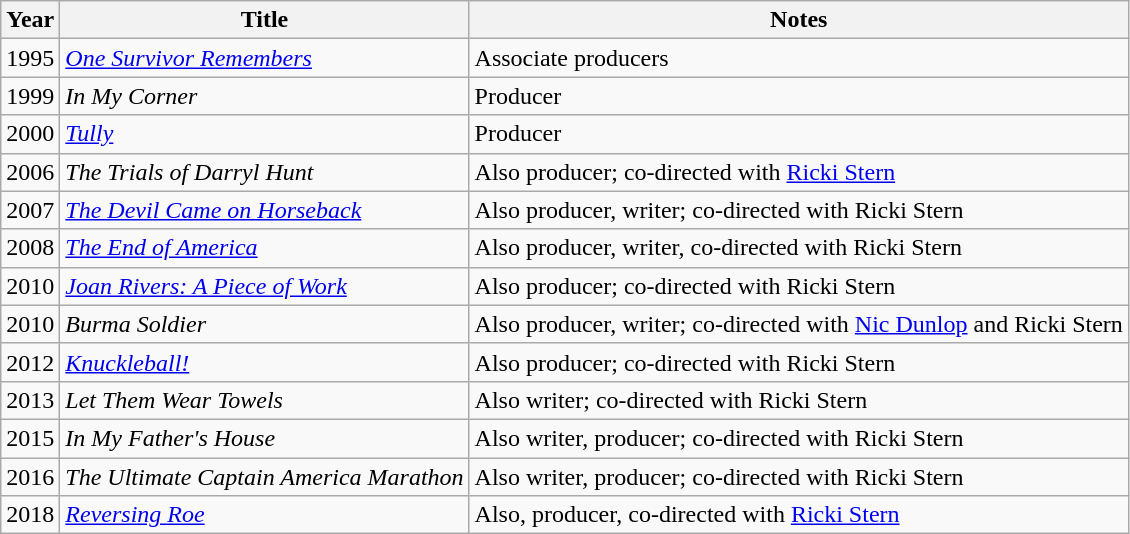<table class="wikitable sortable">
<tr>
<th>Year</th>
<th>Title</th>
<th>Notes</th>
</tr>
<tr>
<td>1995</td>
<td><em><a href='#'>One Survivor Remembers</a></em></td>
<td>Associate producers</td>
</tr>
<tr>
<td>1999</td>
<td><em>In My Corner</em></td>
<td>Producer</td>
</tr>
<tr>
<td>2000</td>
<td><em><a href='#'>Tully</a></em></td>
<td>Producer</td>
</tr>
<tr>
<td>2006</td>
<td><em>The Trials of Darryl Hunt</em></td>
<td>Also producer; co-directed with <a href='#'>Ricki Stern</a></td>
</tr>
<tr>
<td>2007</td>
<td><em><a href='#'>The Devil Came on Horseback</a></em></td>
<td>Also producer, writer; co-directed with Ricki Stern</td>
</tr>
<tr>
<td>2008</td>
<td><em><a href='#'>The End of America</a></em></td>
<td>Also producer, writer, co-directed with Ricki Stern</td>
</tr>
<tr>
<td>2010</td>
<td><em><a href='#'>Joan Rivers: A Piece of Work</a></em></td>
<td>Also producer; co-directed with Ricki Stern</td>
</tr>
<tr>
<td>2010</td>
<td><em>Burma Soldier</em></td>
<td>Also producer, writer; co-directed with <a href='#'>Nic Dunlop</a> and Ricki Stern</td>
</tr>
<tr>
<td>2012</td>
<td><em><a href='#'>Knuckleball!</a></em></td>
<td>Also producer; co-directed with Ricki Stern</td>
</tr>
<tr>
<td>2013</td>
<td><em>Let Them Wear Towels</em></td>
<td>Also writer; co-directed with Ricki Stern</td>
</tr>
<tr>
<td>2015</td>
<td><em>In My Father's House</em></td>
<td>Also writer, producer; co-directed with Ricki Stern</td>
</tr>
<tr>
<td>2016</td>
<td><em>The Ultimate Captain America Marathon</em></td>
<td>Also writer, producer; co-directed with Ricki Stern</td>
</tr>
<tr>
<td>2018</td>
<td><em><a href='#'>Reversing Roe</a></em></td>
<td>Also, producer, co-directed with <a href='#'>Ricki Stern</a></td>
</tr>
</table>
